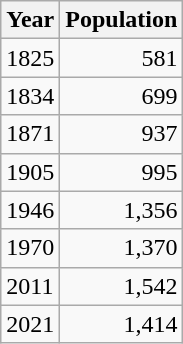<table class="wikitable sortable">
<tr>
<th>Year</th>
<th>Population</th>
</tr>
<tr>
<td>1825</td>
<td style="text-align:right;">581</td>
</tr>
<tr>
<td>1834</td>
<td style="text-align:right;">699</td>
</tr>
<tr>
<td>1871</td>
<td style="text-align:right;">937</td>
</tr>
<tr>
<td>1905</td>
<td style="text-align:right;">995</td>
</tr>
<tr>
<td>1946</td>
<td style="text-align:right;">1,356</td>
</tr>
<tr>
<td>1970</td>
<td style="text-align:right;">1,370</td>
</tr>
<tr>
<td>2011</td>
<td style="text-align:right;">1,542</td>
</tr>
<tr>
<td>2021</td>
<td style="text-align:right;">1,414</td>
</tr>
</table>
